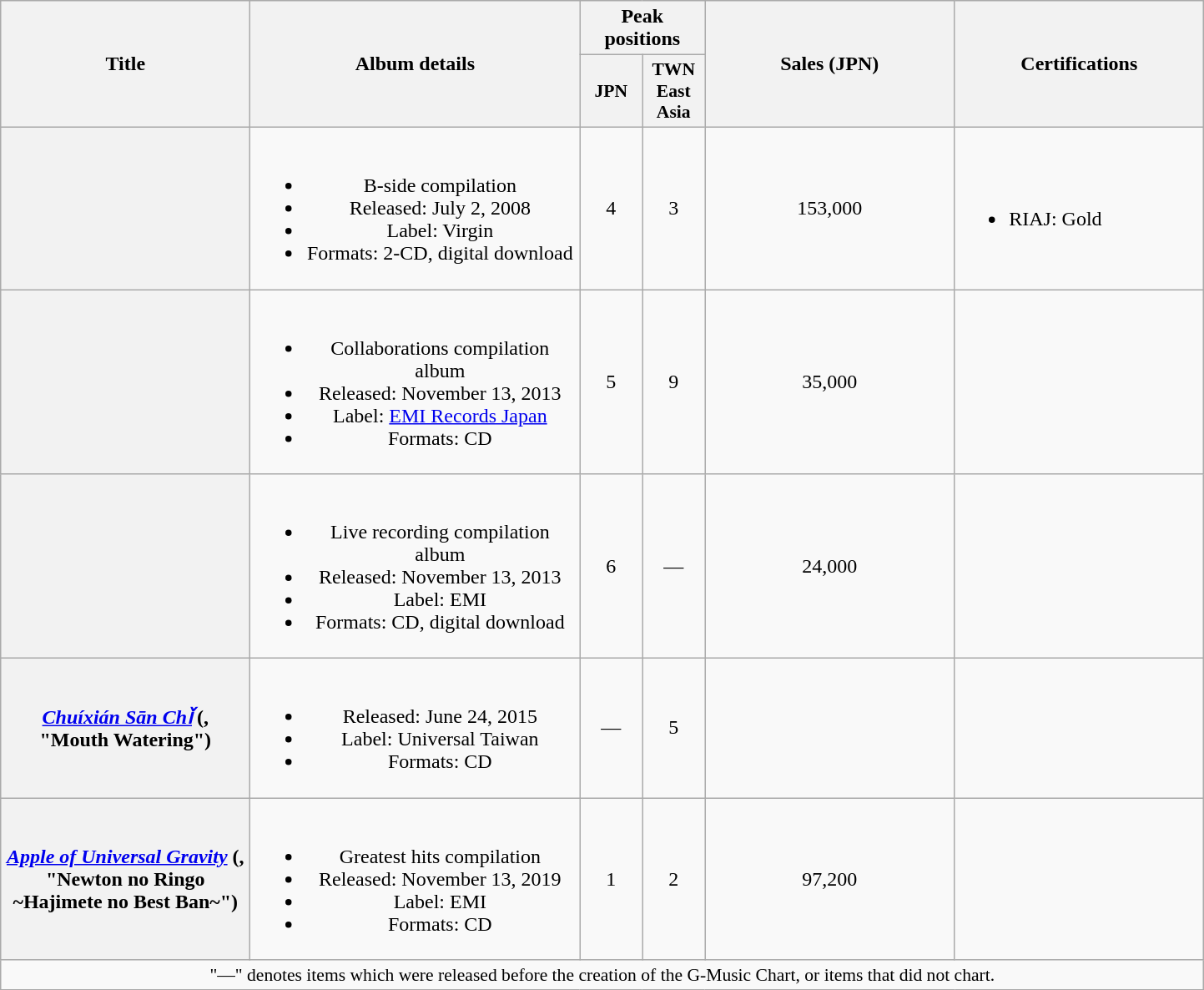<table class="wikitable plainrowheaders" style="text-align:center;">
<tr>
<th style="width:12em;" rowspan="2">Title</th>
<th style="width:16em;" rowspan="2">Album details</th>
<th colspan="2">Peak positions</th>
<th style="width:12em;" rowspan="2">Sales (JPN)</th>
<th style="width:12em;" rowspan="2">Certifications</th>
</tr>
<tr>
<th scope="col" style="width:3em;font-size:90%;">JPN<br></th>
<th scope="col" style="width:3em;font-size:90%;">TWN East Asia<br></th>
</tr>
<tr>
<th scope="row"></th>
<td><br><ul><li>B-side compilation</li><li>Released: July 2, 2008 </li><li>Label: Virgin</li><li>Formats: 2-CD, digital download</li></ul></td>
<td>4</td>
<td>3</td>
<td>153,000</td>
<td align="left"><br><ul><li>RIAJ: Gold</li></ul></td>
</tr>
<tr>
<th scope="row"></th>
<td><br><ul><li>Collaborations compilation album</li><li>Released: November 13, 2013 </li><li>Label: <a href='#'>EMI Records Japan</a></li><li>Formats: CD</li></ul></td>
<td>5</td>
<td>9</td>
<td>35,000</td>
<td align="left"></td>
</tr>
<tr>
<th scope="row"></th>
<td><br><ul><li>Live recording compilation album</li><li>Released: November 13, 2013 </li><li>Label: EMI</li><li>Formats: CD, digital download</li></ul></td>
<td>6</td>
<td>—</td>
<td>24,000</td>
<td align="left"></td>
</tr>
<tr>
<th scope="row"><em><a href='#'>Chuíxián Sān Chǐ</a></em> (, "Mouth Watering")</th>
<td><br><ul><li>Released: June 24, 2015 </li><li>Label: Universal Taiwan</li><li>Formats: CD</li></ul></td>
<td>—</td>
<td>5</td>
<td></td>
<td align="left"></td>
</tr>
<tr>
<th scope="row"><em><a href='#'>Apple of Universal Gravity</a></em> (, "Newton no Ringo ~Hajimete no Best Ban~")</th>
<td><br><ul><li>Greatest hits compilation</li><li>Released: November 13, 2019 </li><li>Label: EMI</li><li>Formats: CD</li></ul></td>
<td>1</td>
<td>2</td>
<td>97,200</td>
<td></td>
</tr>
<tr>
<td colspan="12" align="center" style="font-size:90%;">"—" denotes items which were released before the creation of the G-Music Chart, or items that did not chart.</td>
</tr>
</table>
